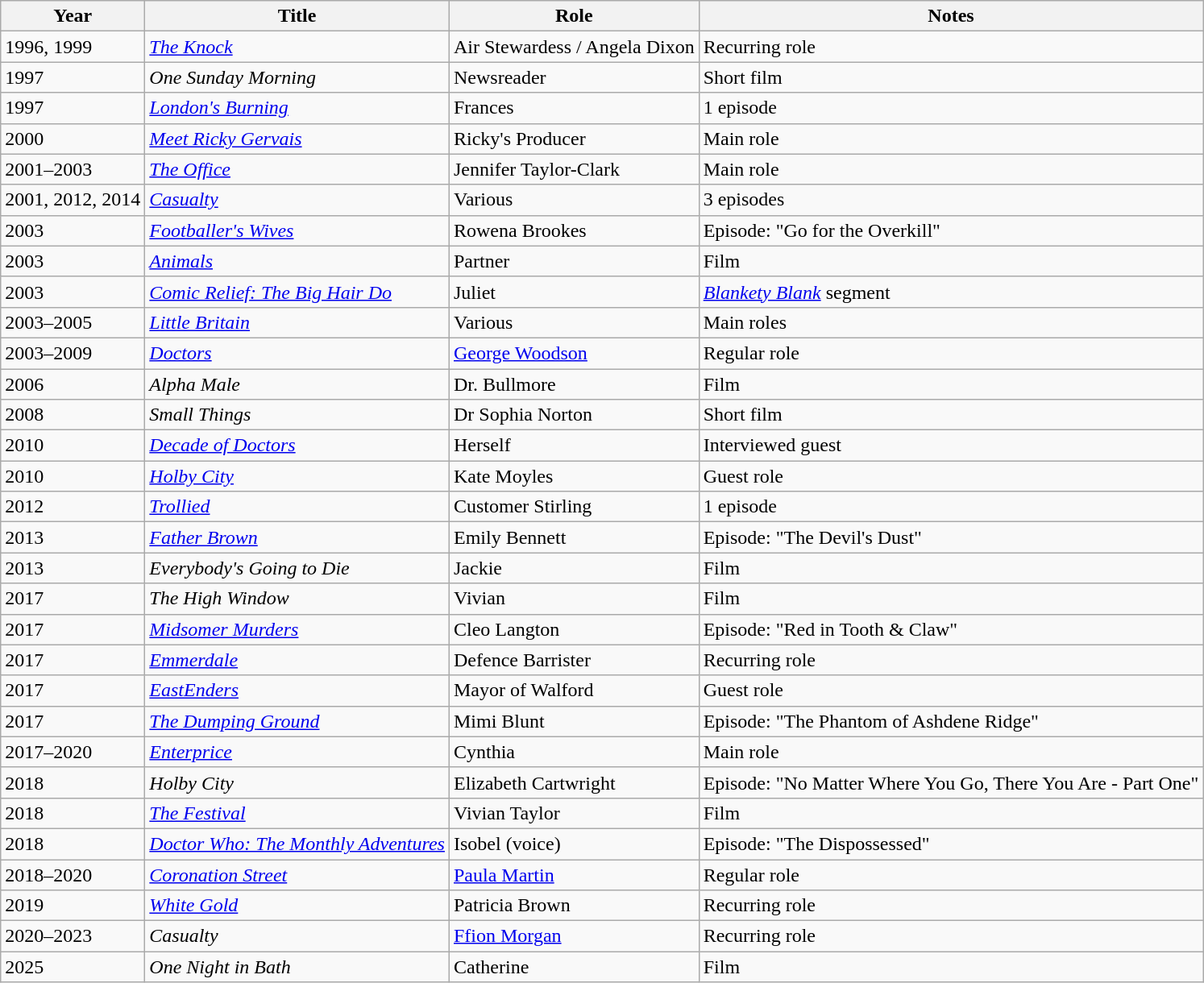<table class="wikitable">
<tr>
<th>Year</th>
<th>Title</th>
<th>Role</th>
<th>Notes</th>
</tr>
<tr>
<td>1996, 1999</td>
<td><em><a href='#'>The Knock</a></em></td>
<td>Air Stewardess / Angela Dixon</td>
<td>Recurring role</td>
</tr>
<tr>
<td>1997</td>
<td><em>One Sunday Morning</em></td>
<td>Newsreader</td>
<td>Short film</td>
</tr>
<tr>
<td>1997</td>
<td><em><a href='#'>London's Burning</a></em></td>
<td>Frances</td>
<td>1 episode</td>
</tr>
<tr>
<td>2000</td>
<td><em><a href='#'>Meet Ricky Gervais</a></em></td>
<td>Ricky's Producer</td>
<td>Main role</td>
</tr>
<tr>
<td>2001–2003</td>
<td><em><a href='#'>The Office</a></em></td>
<td>Jennifer Taylor-Clark</td>
<td>Main role</td>
</tr>
<tr>
<td>2001, 2012, 2014</td>
<td><em><a href='#'>Casualty</a></em></td>
<td>Various</td>
<td>3 episodes</td>
</tr>
<tr>
<td>2003</td>
<td><em><a href='#'>Footballer's Wives</a></em></td>
<td>Rowena Brookes</td>
<td>Episode: "Go for the Overkill"</td>
</tr>
<tr>
<td>2003</td>
<td><em><a href='#'>Animals</a></em></td>
<td>Partner</td>
<td>Film</td>
</tr>
<tr>
<td>2003</td>
<td><em><a href='#'>Comic Relief: The Big Hair Do</a></em></td>
<td>Juliet</td>
<td><em><a href='#'>Blankety Blank</a></em> segment</td>
</tr>
<tr>
<td>2003–2005</td>
<td><em><a href='#'>Little Britain</a></em></td>
<td>Various</td>
<td>Main roles</td>
</tr>
<tr>
<td>2003–2009</td>
<td><em><a href='#'>Doctors</a></em></td>
<td><a href='#'>George Woodson</a></td>
<td>Regular role</td>
</tr>
<tr>
<td>2006</td>
<td><em>Alpha Male</em></td>
<td>Dr. Bullmore</td>
<td>Film</td>
</tr>
<tr>
<td>2008</td>
<td><em>Small Things</em></td>
<td>Dr Sophia Norton</td>
<td>Short film</td>
</tr>
<tr>
<td>2010</td>
<td><em><a href='#'>Decade of Doctors</a></em></td>
<td>Herself</td>
<td>Interviewed guest</td>
</tr>
<tr>
<td>2010</td>
<td><em><a href='#'>Holby City</a></em></td>
<td>Kate Moyles</td>
<td>Guest role</td>
</tr>
<tr>
<td>2012</td>
<td><em><a href='#'>Trollied</a></em></td>
<td>Customer Stirling</td>
<td>1 episode</td>
</tr>
<tr>
<td>2013</td>
<td><em><a href='#'>Father Brown</a></em></td>
<td>Emily Bennett</td>
<td>Episode: "The Devil's Dust"</td>
</tr>
<tr>
<td>2013</td>
<td><em>Everybody's Going to Die</em></td>
<td>Jackie</td>
<td>Film</td>
</tr>
<tr>
<td>2017</td>
<td><em>The High Window</em></td>
<td>Vivian</td>
<td>Film</td>
</tr>
<tr>
<td>2017</td>
<td><em><a href='#'>Midsomer Murders</a></em></td>
<td>Cleo Langton</td>
<td>Episode: "Red in Tooth & Claw"</td>
</tr>
<tr>
<td>2017</td>
<td><em><a href='#'>Emmerdale</a></em></td>
<td>Defence Barrister</td>
<td>Recurring role</td>
</tr>
<tr>
<td>2017</td>
<td><em><a href='#'>EastEnders</a></em></td>
<td>Mayor of Walford</td>
<td>Guest role</td>
</tr>
<tr>
<td>2017</td>
<td><em><a href='#'>The Dumping Ground</a></em></td>
<td>Mimi Blunt</td>
<td>Episode: "The Phantom of Ashdene Ridge"</td>
</tr>
<tr>
<td>2017–2020</td>
<td><em><a href='#'>Enterprice</a></em></td>
<td>Cynthia</td>
<td>Main role</td>
</tr>
<tr>
<td>2018</td>
<td><em>Holby City</em></td>
<td>Elizabeth Cartwright</td>
<td>Episode: "No Matter Where You Go, There You Are - Part One"</td>
</tr>
<tr>
<td>2018</td>
<td><em><a href='#'>The Festival</a></em></td>
<td>Vivian Taylor</td>
<td>Film</td>
</tr>
<tr>
<td>2018</td>
<td><em><a href='#'>Doctor Who: The Monthly Adventures</a></em></td>
<td>Isobel (voice)</td>
<td>Episode: "The Dispossessed"</td>
</tr>
<tr>
<td>2018–2020</td>
<td><em><a href='#'>Coronation Street</a></em></td>
<td><a href='#'>Paula Martin</a></td>
<td>Regular role</td>
</tr>
<tr>
<td>2019</td>
<td><em><a href='#'>White Gold</a></em></td>
<td>Patricia Brown</td>
<td>Recurring role</td>
</tr>
<tr>
<td>2020–2023</td>
<td><em>Casualty</em></td>
<td><a href='#'>Ffion Morgan</a></td>
<td>Recurring role</td>
</tr>
<tr>
<td>2025</td>
<td><em>One Night in Bath</em></td>
<td>Catherine</td>
<td>Film</td>
</tr>
</table>
